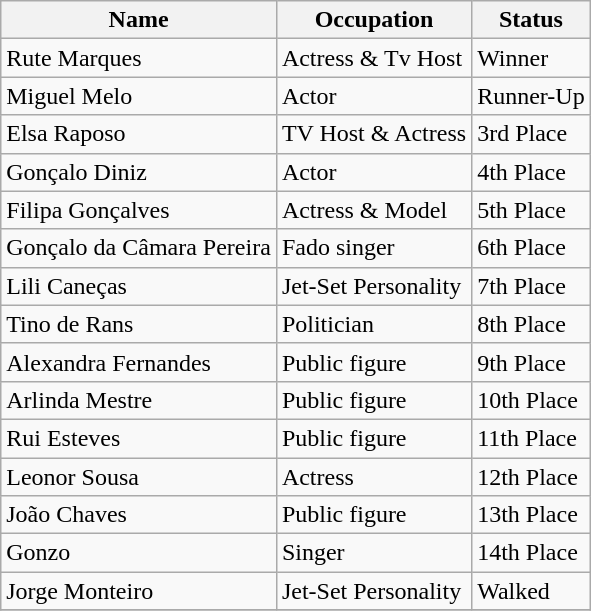<table class=wikitable>
<tr>
<th>Name</th>
<th>Occupation</th>
<th>Status</th>
</tr>
<tr>
<td>Rute Marques</td>
<td>Actress & Tv Host</td>
<td>Winner</td>
</tr>
<tr>
<td>Miguel Melo</td>
<td>Actor</td>
<td>Runner-Up</td>
</tr>
<tr>
<td>Elsa Raposo</td>
<td>TV Host & Actress</td>
<td>3rd Place</td>
</tr>
<tr>
<td>Gonçalo Diniz</td>
<td>Actor</td>
<td>4th Place</td>
</tr>
<tr>
<td>Filipa Gonçalves</td>
<td>Actress & Model</td>
<td>5th Place</td>
</tr>
<tr>
<td>Gonçalo da Câmara Pereira</td>
<td>Fado singer</td>
<td>6th Place</td>
</tr>
<tr>
<td>Lili Caneças</td>
<td>Jet-Set Personality</td>
<td>7th Place</td>
</tr>
<tr>
<td>Tino de Rans</td>
<td>Politician</td>
<td>8th Place</td>
</tr>
<tr>
<td>Alexandra Fernandes</td>
<td>Public figure</td>
<td>9th Place</td>
</tr>
<tr>
<td>Arlinda Mestre</td>
<td>Public figure</td>
<td>10th Place</td>
</tr>
<tr>
<td>Rui Esteves</td>
<td>Public figure</td>
<td>11th Place</td>
</tr>
<tr>
<td>Leonor Sousa</td>
<td>Actress</td>
<td>12th Place</td>
</tr>
<tr>
<td>João Chaves</td>
<td>Public figure</td>
<td>13th Place</td>
</tr>
<tr>
<td>Gonzo</td>
<td>Singer</td>
<td>14th Place</td>
</tr>
<tr>
<td>Jorge Monteiro</td>
<td>Jet-Set Personality</td>
<td>Walked</td>
</tr>
<tr>
</tr>
</table>
